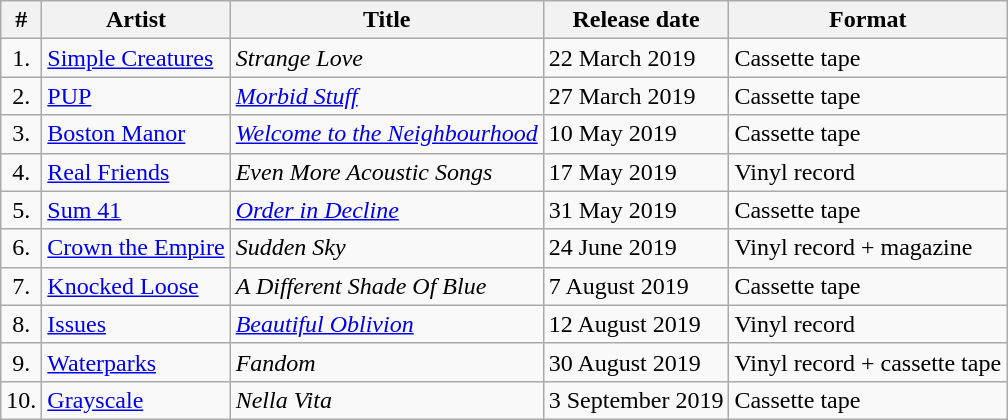<table class="wikitable">
<tr>
<th>#</th>
<th>Artist</th>
<th>Title</th>
<th>Release date</th>
<th>Format</th>
</tr>
<tr>
<td align=center>1.</td>
<td><a href='#'>Simple Creatures</a></td>
<td><em>Strange Love</em></td>
<td>22 March 2019 </td>
<td>Cassette tape</td>
</tr>
<tr>
<td align=center>2.</td>
<td><a href='#'>PUP</a></td>
<td><em><a href='#'>Morbid Stuff</a></em></td>
<td>27 March 2019 </td>
<td>Cassette tape</td>
</tr>
<tr>
<td align=center>3.</td>
<td><a href='#'>Boston Manor</a></td>
<td><em><a href='#'>Welcome to the Neighbourhood</a></em></td>
<td>10 May 2019 </td>
<td>Cassette tape</td>
</tr>
<tr>
<td align=center>4.</td>
<td><a href='#'>Real Friends</a></td>
<td><em>Even More Acoustic Songs</em></td>
<td>17 May 2019 </td>
<td>Vinyl record</td>
</tr>
<tr>
<td align=center>5.</td>
<td><a href='#'>Sum 41</a></td>
<td><em><a href='#'>Order in Decline</a></em></td>
<td>31 May 2019 </td>
<td>Cassette tape</td>
</tr>
<tr>
<td align=center>6.</td>
<td><a href='#'>Crown the Empire</a></td>
<td><em>Sudden Sky</em></td>
<td>24 June 2019 </td>
<td>Vinyl record + magazine</td>
</tr>
<tr>
<td align=center>7.</td>
<td><a href='#'>Knocked Loose</a></td>
<td><em>A Different Shade Of Blue</em></td>
<td>7 August 2019 </td>
<td>Cassette tape</td>
</tr>
<tr>
<td align=center>8.</td>
<td><a href='#'>Issues</a></td>
<td><em><a href='#'>Beautiful Oblivion</a></em></td>
<td>12 August 2019 </td>
<td>Vinyl record</td>
</tr>
<tr>
<td align=center>9.</td>
<td><a href='#'>Waterparks</a></td>
<td><em>Fandom</em></td>
<td>30 August 2019</td>
<td>Vinyl record + cassette tape</td>
</tr>
<tr>
<td align=center>10.</td>
<td><a href='#'>Grayscale</a></td>
<td><em>Nella Vita</em></td>
<td>3 September 2019</td>
<td>Cassette tape</td>
</tr>
</table>
